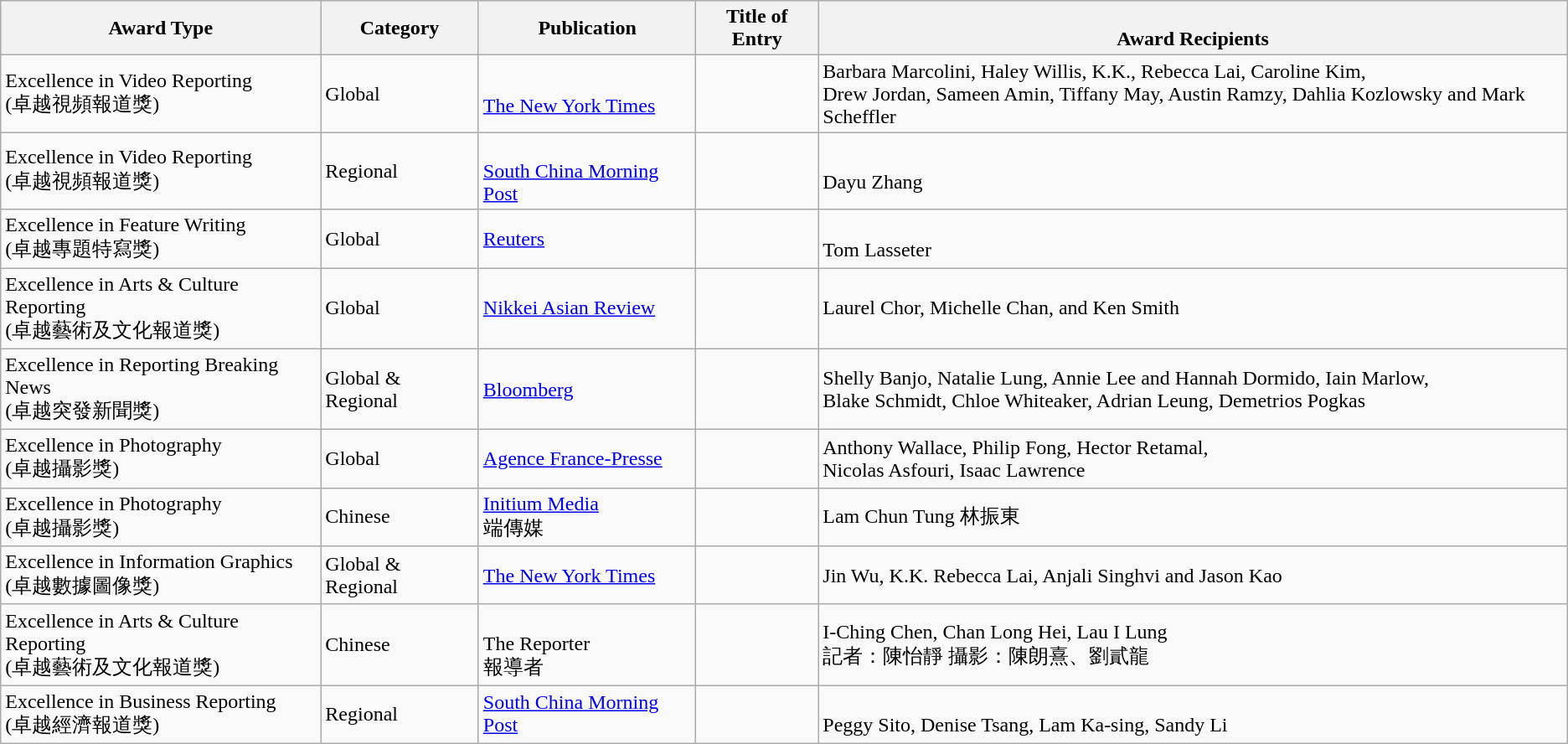<table class="wikitable">
<tr>
<th>Award Type</th>
<th>Category</th>
<th>Publication</th>
<th>Title of Entry</th>
<th><br>Award Recipients</th>
</tr>
<tr>
<td>Excellence in Video Reporting<br>(卓越視頻報道獎)</td>
<td>Global</td>
<td><br><a href='#'>The New York Times</a></td>
<td></td>
<td>Barbara Marcolini, Haley Willis, K.K., Rebecca Lai, Caroline Kim,<br>Drew Jordan, Sameen Amin, Tiffany May,  Austin Ramzy, Dahlia Kozlowsky and Mark Scheffler</td>
</tr>
<tr>
<td>Excellence in Video Reporting<br>(卓越視頻報道獎)</td>
<td>Regional</td>
<td><br><a href='#'>South China Morning Post</a></td>
<td><br></td>
<td><br>Dayu Zhang</td>
</tr>
<tr>
<td>Excellence in Feature Writing<br>(卓越專題特寫獎)</td>
<td>Global</td>
<td><a href='#'>Reuters</a></td>
<td><br></td>
<td><br>Tom Lasseter</td>
</tr>
<tr>
<td>Excellence in Arts & Culture Reporting<br>(卓越藝術及文化報道獎)</td>
<td>Global</td>
<td><a href='#'>Nikkei Asian Review</a></td>
<td></td>
<td>Laurel Chor, Michelle Chan, and Ken Smith</td>
</tr>
<tr>
<td>Excellence in Reporting Breaking News<br>(卓越突發新聞獎)</td>
<td>Global & Regional</td>
<td><a href='#'>Bloomberg</a></td>
<td><br></td>
<td>Shelly Banjo, Natalie Lung, Annie Lee and Hannah Dormido, Iain Marlow,<br>Blake Schmidt, Chloe Whiteaker, Adrian Leung, Demetrios Pogkas</td>
</tr>
<tr>
<td>Excellence in Photography<br>(卓越攝影獎)</td>
<td>Global</td>
<td><a href='#'>Agence France-Presse</a></td>
<td></td>
<td>Anthony Wallace, Philip Fong, Hector Retamal,<br>Nicolas Asfouri, Isaac Lawrence</td>
</tr>
<tr>
<td>Excellence in Photography<br>(卓越攝影獎)</td>
<td>Chinese</td>
<td><a href='#'>Initium Media</a><br>端傳媒</td>
<td><br></td>
<td>Lam Chun Tung 林振東</td>
</tr>
<tr>
<td>Excellence in Information Graphics<br>(卓越數據圖像獎)</td>
<td>Global & Regional</td>
<td><a href='#'>The New York Times</a></td>
<td></td>
<td>Jin Wu, K.K. Rebecca Lai, Anjali Singhvi and Jason Kao</td>
</tr>
<tr>
<td>Excellence in Arts & Culture Reporting<br>(卓越藝術及文化報道獎)</td>
<td>Chinese</td>
<td><br>The Reporter<br>報導者</td>
<td><br></td>
<td>I-Ching Chen, Chan Long Hei, Lau I Lung<br>記者：陳怡靜 攝影：陳朗熹、劉貳龍</td>
</tr>
<tr>
<td>Excellence in Business Reporting<br>(卓越經濟報道獎)</td>
<td>Regional</td>
<td><a href='#'>South China Morning Post</a></td>
<td><br></td>
<td><br>Peggy Sito, Denise Tsang, Lam Ka-sing, Sandy Li</td>
</tr>
</table>
